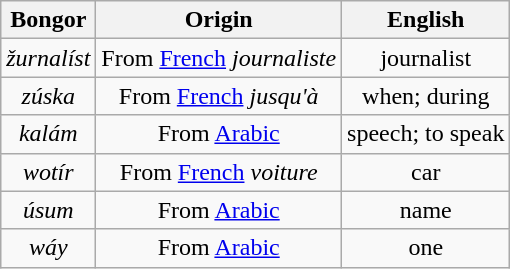<table class="wikitable" style="text-align:center;">
<tr>
<th>Bongor</th>
<th>Origin</th>
<th>English</th>
</tr>
<tr>
<td><em>žurnalíst</em></td>
<td>From <a href='#'>French</a> <em>journaliste</em></td>
<td>journalist</td>
</tr>
<tr>
<td><em>zúska</em></td>
<td>From <a href='#'>French</a> <em>jusqu'à</em></td>
<td>when; during</td>
</tr>
<tr>
<td><em>kalám</em></td>
<td>From <a href='#'>Arabic</a>  </td>
<td>speech; to speak</td>
</tr>
<tr>
<td><em>wotír</em></td>
<td>From <a href='#'>French</a> <em>voiture</em></td>
<td>car</td>
</tr>
<tr>
<td><em>úsum</em></td>
<td>From <a href='#'>Arabic</a>  </td>
<td>name</td>
</tr>
<tr>
<td><em>wáy</em></td>
<td>From <a href='#'>Arabic</a>   </td>
<td>one</td>
</tr>
</table>
